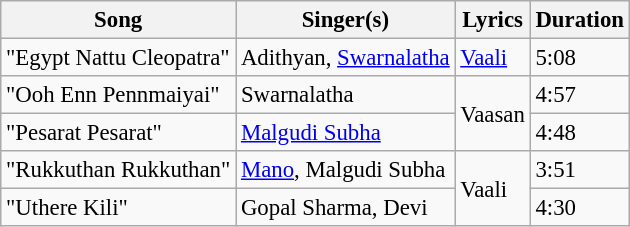<table class="wikitable" style="font-size:95%;">
<tr>
<th>Song</th>
<th>Singer(s)</th>
<th>Lyrics</th>
<th>Duration</th>
</tr>
<tr>
<td>"Egypt Nattu Cleopatra"</td>
<td>Adithyan, <a href='#'>Swarnalatha</a></td>
<td><a href='#'>Vaali</a></td>
<td>5:08</td>
</tr>
<tr>
<td>"Ooh Enn Pennmaiyai"</td>
<td>Swarnalatha</td>
<td rowspan=2>Vaasan</td>
<td>4:57</td>
</tr>
<tr>
<td>"Pesarat Pesarat"</td>
<td><a href='#'>Malgudi Subha</a></td>
<td>4:48</td>
</tr>
<tr>
<td>"Rukkuthan Rukkuthan"</td>
<td><a href='#'>Mano</a>, Malgudi Subha</td>
<td rowspan=2>Vaali</td>
<td>3:51</td>
</tr>
<tr>
<td>"Uthere Kili"</td>
<td>Gopal Sharma, Devi</td>
<td>4:30</td>
</tr>
</table>
